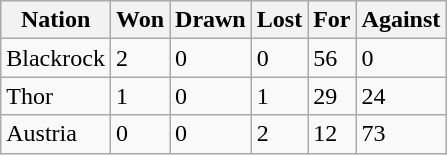<table class="wikitable">
<tr>
<th>Nation</th>
<th>Won</th>
<th>Drawn</th>
<th>Lost</th>
<th>For</th>
<th>Against</th>
</tr>
<tr>
<td>Blackrock</td>
<td>2</td>
<td>0</td>
<td>0</td>
<td>56</td>
<td>0</td>
</tr>
<tr>
<td>Thor</td>
<td>1</td>
<td>0</td>
<td>1</td>
<td>29</td>
<td>24</td>
</tr>
<tr>
<td>Austria</td>
<td>0</td>
<td>0</td>
<td>2</td>
<td>12</td>
<td>73</td>
</tr>
</table>
